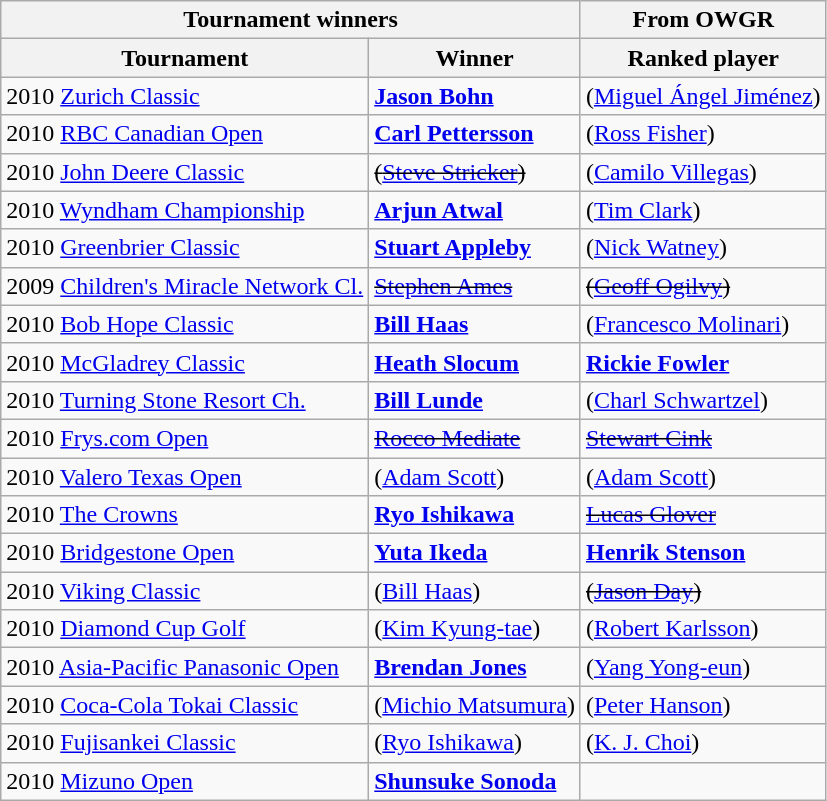<table class=wikitable>
<tr>
<th colspan=2>Tournament winners</th>
<th>From OWGR</th>
</tr>
<tr>
<th>Tournament</th>
<th>Winner</th>
<th>Ranked player</th>
</tr>
<tr>
<td>2010 <a href='#'>Zurich Classic</a></td>
<td><strong><a href='#'>Jason Bohn</a></strong></td>
<td>(<a href='#'>Miguel Ángel Jiménez</a>)</td>
</tr>
<tr>
<td>2010 <a href='#'>RBC Canadian Open</a></td>
<td><strong><a href='#'>Carl Pettersson</a></strong></td>
<td>(<a href='#'>Ross Fisher</a>)</td>
</tr>
<tr>
<td>2010 <a href='#'>John Deere Classic</a></td>
<td><s>(<a href='#'>Steve Stricker</a>)</s></td>
<td>(<a href='#'>Camilo Villegas</a>)</td>
</tr>
<tr>
<td>2010 <a href='#'>Wyndham Championship</a></td>
<td><strong><a href='#'>Arjun Atwal</a></strong></td>
<td>(<a href='#'>Tim Clark</a>)</td>
</tr>
<tr>
<td>2010 <a href='#'>Greenbrier Classic</a></td>
<td><strong><a href='#'>Stuart Appleby</a></strong></td>
<td>(<a href='#'>Nick Watney</a>)</td>
</tr>
<tr>
<td>2009 <a href='#'>Children's Miracle Network Cl.</a></td>
<td><s><a href='#'>Stephen Ames</a></s></td>
<td><s>(<a href='#'>Geoff Ogilvy</a>)</s></td>
</tr>
<tr>
<td>2010 <a href='#'>Bob Hope Classic</a></td>
<td><strong><a href='#'>Bill Haas</a></strong></td>
<td>(<a href='#'>Francesco Molinari</a>)</td>
</tr>
<tr>
<td>2010 <a href='#'>McGladrey Classic</a></td>
<td><strong><a href='#'>Heath Slocum</a></strong></td>
<td><strong><a href='#'>Rickie Fowler</a></strong></td>
</tr>
<tr>
<td>2010 <a href='#'>Turning Stone Resort Ch.</a></td>
<td><strong><a href='#'>Bill Lunde</a></strong></td>
<td>(<a href='#'>Charl Schwartzel</a>)</td>
</tr>
<tr>
<td>2010 <a href='#'>Frys.com Open</a></td>
<td><s><a href='#'>Rocco Mediate</a></s></td>
<td><s><a href='#'>Stewart Cink</a></s></td>
</tr>
<tr>
<td>2010 <a href='#'>Valero Texas Open</a></td>
<td>(<a href='#'>Adam Scott</a>)</td>
<td>(<a href='#'>Adam Scott</a>)</td>
</tr>
<tr>
<td>2010 <a href='#'>The Crowns</a></td>
<td><strong><a href='#'>Ryo Ishikawa</a></strong></td>
<td><s><a href='#'>Lucas Glover</a></s></td>
</tr>
<tr>
<td>2010 <a href='#'>Bridgestone Open</a></td>
<td><strong><a href='#'>Yuta Ikeda</a></strong></td>
<td><strong><a href='#'>Henrik Stenson</a></strong></td>
</tr>
<tr>
<td>2010 <a href='#'>Viking Classic</a></td>
<td>(<a href='#'>Bill Haas</a>)</td>
<td><s>(<a href='#'>Jason Day</a>)</s></td>
</tr>
<tr>
<td>2010 <a href='#'>Diamond Cup Golf</a></td>
<td>(<a href='#'>Kim Kyung-tae</a>)</td>
<td>(<a href='#'>Robert Karlsson</a>)</td>
</tr>
<tr>
<td>2010 <a href='#'>Asia-Pacific Panasonic Open</a></td>
<td><strong><a href='#'>Brendan Jones</a></strong></td>
<td>(<a href='#'>Yang Yong-eun</a>)</td>
</tr>
<tr>
<td>2010 <a href='#'>Coca-Cola Tokai Classic</a></td>
<td>(<a href='#'>Michio Matsumura</a>)</td>
<td>(<a href='#'>Peter Hanson</a>)</td>
</tr>
<tr>
<td>2010 <a href='#'>Fujisankei Classic</a></td>
<td>(<a href='#'>Ryo Ishikawa</a>)</td>
<td>(<a href='#'>K. J. Choi</a>)</td>
</tr>
<tr>
<td>2010 <a href='#'>Mizuno Open</a></td>
<td><strong><a href='#'>Shunsuke Sonoda</a></strong></td>
<td></td>
</tr>
</table>
